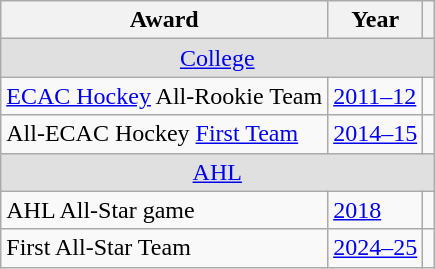<table class="wikitable">
<tr>
<th>Award</th>
<th>Year</th>
<th></th>
</tr>
<tr ALIGN="center" bgcolor="#e0e0e0">
<td colspan="3"><a href='#'>College</a></td>
</tr>
<tr>
<td><a href='#'>ECAC Hockey</a> All-Rookie Team</td>
<td><a href='#'>2011–12</a></td>
<td></td>
</tr>
<tr>
<td>All-ECAC Hockey <a href='#'>First Team</a></td>
<td><a href='#'>2014–15</a></td>
<td></td>
</tr>
<tr ALIGN="center" bgcolor="#e0e0e0">
<td colspan="3"><a href='#'>AHL</a></td>
</tr>
<tr>
<td>AHL All-Star game</td>
<td><a href='#'>2018</a></td>
<td></td>
</tr>
<tr>
<td>First All-Star Team</td>
<td><a href='#'>2024–25</a></td>
<td></td>
</tr>
</table>
